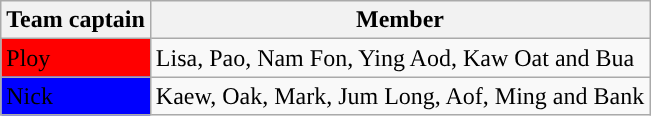<table class="wikitable">
<tr>
<th>Team captain</th>
<th>Member</th>
</tr>
<tr>
<td style="background:red"><span>Ploy</span></td>
<td>Lisa, Pao, Nam Fon, Ying Aod, Kaw Oat and Bua</td>
</tr>
<tr>
<td style="background:#0000FF"><span>Nick</span></td>
<td>Kaew, Oak, Mark, Jum Long, Aof, Ming and Bank</td>
</tr>
</table>
